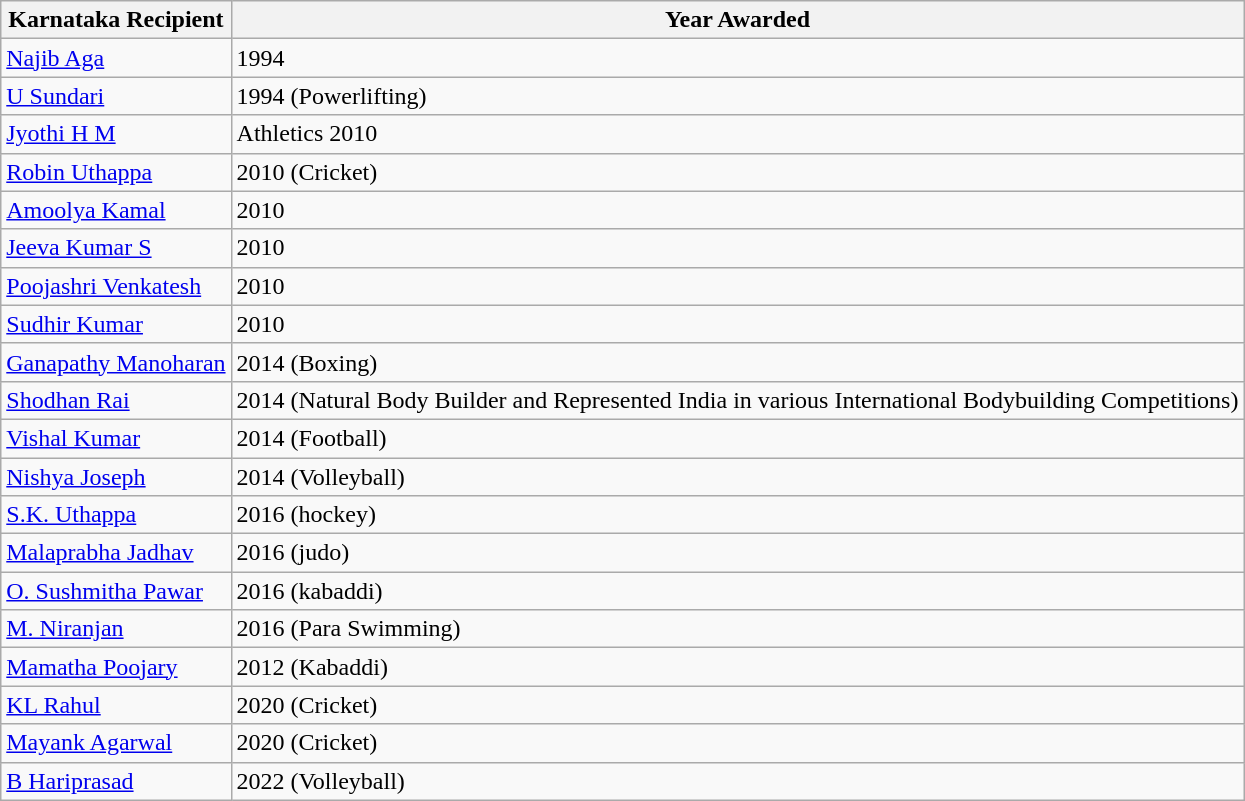<table class="wikitable">
<tr>
<th>Karnataka Recipient</th>
<th>Year Awarded</th>
</tr>
<tr>
<td><a href='#'>Najib Aga</a></td>
<td>1994</td>
</tr>
<tr>
<td><a href='#'>U Sundari </a></td>
<td>1994 (Powerlifting)</td>
</tr>
<tr>
<td><a href='#'>Jyothi H M   </a></td>
<td>Athletics 2010</td>
</tr>
<tr>
<td><a href='#'>Robin Uthappa  </a></td>
<td>2010 (Cricket)</td>
</tr>
<tr>
<td><a href='#'>Amoolya Kamal  </a></td>
<td>2010</td>
</tr>
<tr>
<td><a href='#'>Jeeva Kumar S</a></td>
<td>2010</td>
</tr>
<tr>
<td><a href='#'>Poojashri Venkatesh</a></td>
<td>2010</td>
</tr>
<tr>
<td><a href='#'>Sudhir Kumar</a></td>
<td>2010</td>
</tr>
<tr>
<td><a href='#'>Ganapathy Manoharan</a></td>
<td>2014 (Boxing)</td>
</tr>
<tr>
<td><a href='#'>Shodhan Rai</a></td>
<td>2014 (Natural Body Builder and Represented India in various International Bodybuilding Competitions)</td>
</tr>
<tr>
<td><a href='#'>Vishal Kumar </a></td>
<td>2014 (Football)</td>
</tr>
<tr>
<td><a href='#'>Nishya Joseph </a></td>
<td>2014 (Volleyball)</td>
</tr>
<tr>
<td><a href='#'>S.K. Uthappa</a></td>
<td>2016 (hockey)</td>
</tr>
<tr>
<td><a href='#'>Malaprabha Jadhav    </a></td>
<td>2016 (judo)</td>
</tr>
<tr>
<td><a href='#'>O. Sushmitha Pawar</a></td>
<td>2016 (kabaddi)</td>
</tr>
<tr>
<td><a href='#'>M. Niranjan</a></td>
<td>2016 (Para Swimming)</td>
</tr>
<tr>
<td><a href='#'>Mamatha Poojary</a></td>
<td>2012 (Kabaddi)</td>
</tr>
<tr>
<td><a href='#'>KL Rahul </a></td>
<td>2020 (Cricket)</td>
</tr>
<tr>
<td><a href='#'>Mayank Agarwal </a></td>
<td>2020 (Cricket)</td>
</tr>
<tr>
<td><a href='#'>B Hariprasad</a></td>
<td>2022 (Volleyball)</td>
</tr>
</table>
